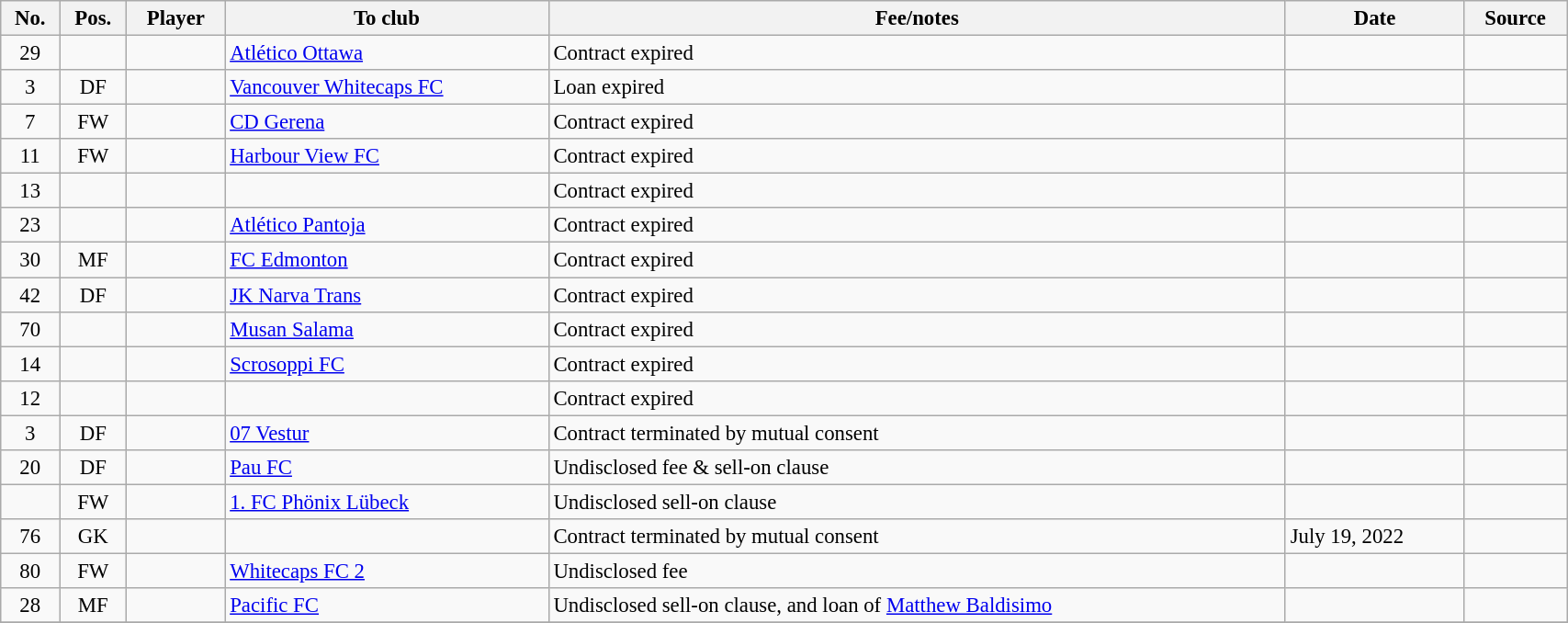<table class="wikitable sortable" style="width:90%; font-size:95%;">
<tr>
<th>No.</th>
<th>Pos.</th>
<th>Player</th>
<th>To club</th>
<th>Fee/notes</th>
<th>Date</th>
<th>Source</th>
</tr>
<tr>
<td align=center>29</td>
<td align=center></td>
<td></td>
<td> <a href='#'>Atlético Ottawa</a></td>
<td>Contract expired</td>
<td></td>
<td></td>
</tr>
<tr>
<td align=center>3</td>
<td align=center>DF</td>
<td></td>
<td> <a href='#'>Vancouver Whitecaps FC</a></td>
<td>Loan expired</td>
<td></td>
<td></td>
</tr>
<tr>
<td align=center>7</td>
<td align=center>FW</td>
<td></td>
<td> <a href='#'>CD Gerena</a></td>
<td>Contract expired</td>
<td></td>
<td></td>
</tr>
<tr>
<td align=center>11</td>
<td align=center>FW</td>
<td></td>
<td> <a href='#'>Harbour View FC</a></td>
<td>Contract expired</td>
<td></td>
<td></td>
</tr>
<tr>
<td align=center>13</td>
<td align=center></td>
<td></td>
<td></td>
<td>Contract expired</td>
<td></td>
<td></td>
</tr>
<tr>
<td align=center>23</td>
<td align=center></td>
<td></td>
<td> <a href='#'>Atlético Pantoja</a></td>
<td>Contract expired</td>
<td></td>
<td></td>
</tr>
<tr>
<td align=center>30</td>
<td align=center>MF</td>
<td></td>
<td> <a href='#'>FC Edmonton</a></td>
<td>Contract expired</td>
<td></td>
<td></td>
</tr>
<tr>
<td align=center>42</td>
<td align=center>DF</td>
<td></td>
<td> <a href='#'>JK Narva Trans</a></td>
<td>Contract expired</td>
<td></td>
<td></td>
</tr>
<tr>
<td align=center>70</td>
<td align=center></td>
<td></td>
<td> <a href='#'>Musan Salama</a></td>
<td>Contract expired</td>
<td></td>
<td></td>
</tr>
<tr>
<td align=center>14</td>
<td align=center></td>
<td></td>
<td> <a href='#'>Scrosoppi FC</a></td>
<td>Contract expired</td>
<td></td>
<td></td>
</tr>
<tr>
<td align=center>12</td>
<td align=center></td>
<td></td>
<td></td>
<td>Contract expired</td>
<td></td>
<td></td>
</tr>
<tr>
<td align=center>3</td>
<td align=center>DF</td>
<td></td>
<td> <a href='#'>07 Vestur</a></td>
<td>Contract terminated by mutual consent</td>
<td></td>
<td></td>
</tr>
<tr>
<td align=center>20</td>
<td align=center>DF</td>
<td></td>
<td> <a href='#'>Pau FC</a></td>
<td>Undisclosed fee & sell-on clause</td>
<td></td>
<td></td>
</tr>
<tr>
<td align=center></td>
<td align=center>FW</td>
<td></td>
<td> <a href='#'>1. FC Phönix Lübeck</a></td>
<td>Undisclosed sell-on clause</td>
<td></td>
<td></td>
</tr>
<tr>
<td align=center>76</td>
<td align=center>GK</td>
<td></td>
<td></td>
<td>Contract terminated by mutual consent</td>
<td>July 19, 2022</td>
<td></td>
</tr>
<tr>
<td align=center>80</td>
<td align=center>FW</td>
<td></td>
<td> <a href='#'>Whitecaps FC 2</a></td>
<td>Undisclosed fee</td>
<td></td>
<td></td>
</tr>
<tr>
<td align=center>28</td>
<td align=center>MF</td>
<td></td>
<td> <a href='#'>Pacific FC</a></td>
<td>Undisclosed sell-on clause, and loan of <a href='#'>Matthew Baldisimo</a></td>
<td></td>
<td></td>
</tr>
<tr>
</tr>
</table>
